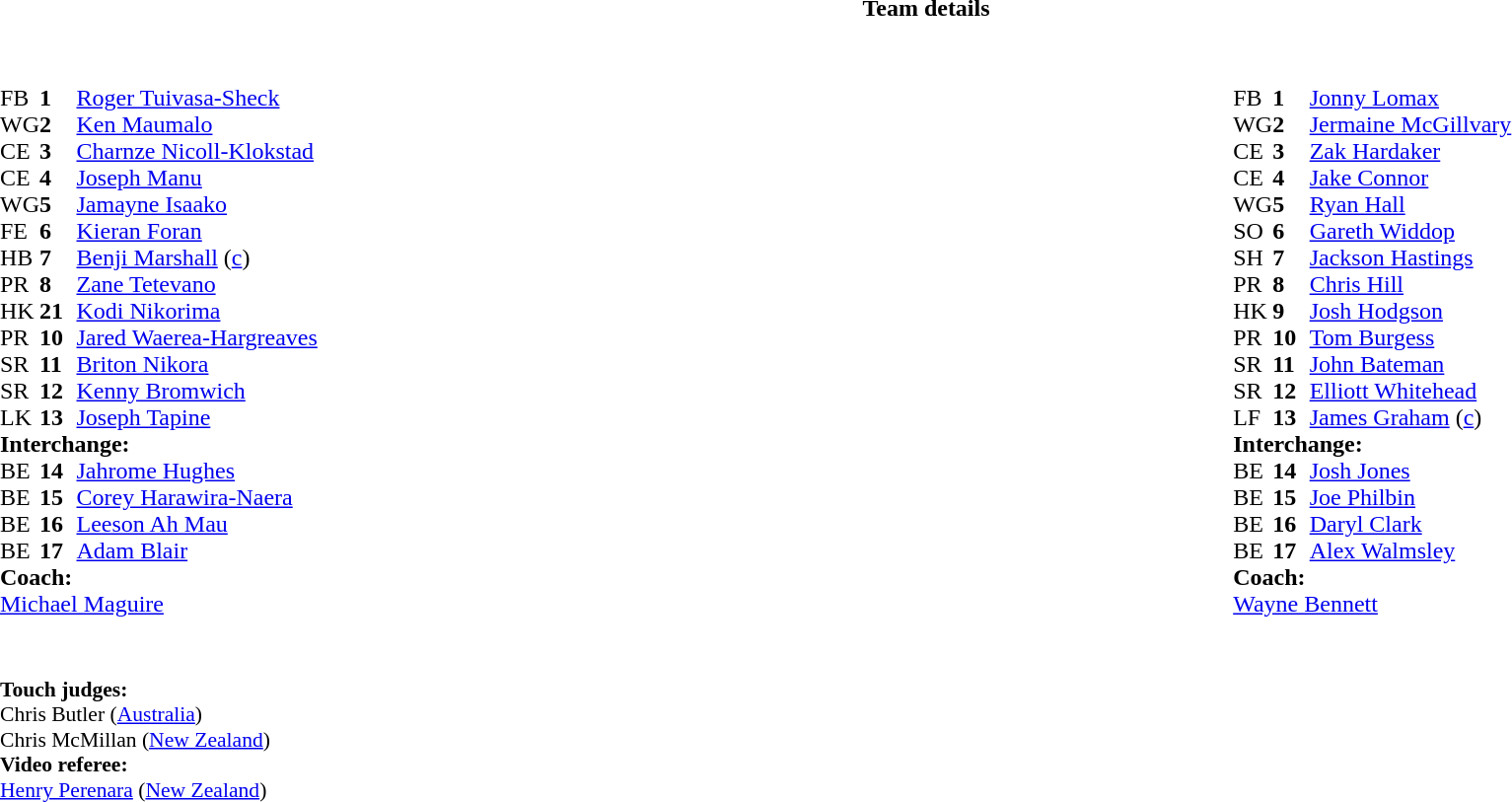<table border="0" width="100%" class="collapsible collapsed">
<tr>
<th>Team details</th>
</tr>
<tr>
<td><br><table width="100%">
<tr>
<td valign="top" width="50%"><br><table style="font-size: 100%" cellspacing="0" cellpadding="0">
<tr>
<th width="25"></th>
<th width="25"></th>
<th></th>
<th width="25"></th>
</tr>
<tr>
<td>FB</td>
<td><strong>1</strong></td>
<td><a href='#'>Roger Tuivasa-Sheck</a></td>
</tr>
<tr>
<td>WG</td>
<td><strong>2</strong></td>
<td><a href='#'>Ken Maumalo</a></td>
</tr>
<tr>
<td>CE</td>
<td><strong>3</strong></td>
<td><a href='#'>Charnze Nicoll-Klokstad</a></td>
</tr>
<tr>
<td>CE</td>
<td><strong>4</strong></td>
<td><a href='#'>Joseph Manu</a></td>
</tr>
<tr>
<td>WG</td>
<td><strong>5</strong></td>
<td><a href='#'>Jamayne Isaako</a></td>
</tr>
<tr>
<td>FE</td>
<td><strong>6</strong></td>
<td><a href='#'>Kieran Foran</a></td>
</tr>
<tr>
<td>HB</td>
<td><strong>7</strong></td>
<td><a href='#'>Benji Marshall</a> (<a href='#'>c</a>)</td>
</tr>
<tr>
<td>PR</td>
<td><strong>8</strong></td>
<td><a href='#'>Zane Tetevano</a></td>
</tr>
<tr>
<td>HK</td>
<td><strong>21</strong></td>
<td><a href='#'>Kodi Nikorima</a></td>
</tr>
<tr>
<td>PR</td>
<td><strong>10</strong></td>
<td><a href='#'>Jared Waerea-Hargreaves</a></td>
</tr>
<tr>
<td>SR</td>
<td><strong>11</strong></td>
<td><a href='#'>Briton Nikora</a></td>
</tr>
<tr>
<td>SR</td>
<td><strong>12</strong></td>
<td><a href='#'>Kenny Bromwich</a></td>
</tr>
<tr>
<td>LK</td>
<td><strong>13</strong></td>
<td><a href='#'>Joseph Tapine</a></td>
</tr>
<tr>
<td colspan=3><strong>Interchange:</strong></td>
</tr>
<tr>
<td>BE</td>
<td><strong>14</strong></td>
<td><a href='#'>Jahrome Hughes</a></td>
</tr>
<tr>
<td>BE</td>
<td><strong>15</strong></td>
<td><a href='#'>Corey Harawira-Naera</a></td>
</tr>
<tr>
<td>BE</td>
<td><strong>16</strong></td>
<td><a href='#'>Leeson Ah Mau</a></td>
</tr>
<tr>
<td>BE</td>
<td><strong>17</strong></td>
<td><a href='#'>Adam Blair</a></td>
</tr>
<tr>
<td colspan=3><strong>Coach:</strong></td>
</tr>
<tr>
<td colspan="4"> <a href='#'>Michael Maguire</a></td>
</tr>
</table>
</td>
<td valign="top" width="50%"><br><table style="font-size: 100%" cellspacing="0" cellpadding="0" align="center">
<tr>
<th width="25"></th>
<th width="25"></th>
<th></th>
<th width="25"></th>
</tr>
<tr>
<td>FB</td>
<td><strong>1</strong></td>
<td><a href='#'>Jonny Lomax</a></td>
</tr>
<tr>
<td>WG</td>
<td><strong>2</strong></td>
<td><a href='#'>Jermaine McGillvary</a></td>
</tr>
<tr>
<td>CE</td>
<td><strong>3</strong></td>
<td><a href='#'>Zak Hardaker</a></td>
</tr>
<tr>
<td>CE</td>
<td><strong>4</strong></td>
<td><a href='#'>Jake Connor</a></td>
</tr>
<tr>
<td>WG</td>
<td><strong>5</strong></td>
<td><a href='#'>Ryan Hall</a></td>
</tr>
<tr>
<td>SO</td>
<td><strong>6</strong></td>
<td><a href='#'>Gareth Widdop</a></td>
</tr>
<tr>
<td>SH</td>
<td><strong>7</strong></td>
<td><a href='#'>Jackson Hastings</a></td>
</tr>
<tr>
<td>PR</td>
<td><strong>8</strong></td>
<td><a href='#'>Chris Hill</a></td>
</tr>
<tr>
<td>HK</td>
<td><strong>9</strong></td>
<td><a href='#'>Josh Hodgson</a></td>
</tr>
<tr>
<td>PR</td>
<td><strong>10</strong></td>
<td><a href='#'>Tom Burgess</a></td>
</tr>
<tr>
<td>SR</td>
<td><strong>11</strong></td>
<td><a href='#'>John Bateman</a></td>
</tr>
<tr>
<td>SR</td>
<td><strong>12</strong></td>
<td><a href='#'>Elliott Whitehead</a></td>
</tr>
<tr>
<td>LF</td>
<td><strong>13</strong></td>
<td><a href='#'>James Graham</a> (<a href='#'>c</a>)</td>
</tr>
<tr>
<td colspan=3><strong>Interchange:</strong></td>
</tr>
<tr>
<td>BE</td>
<td><strong>14</strong></td>
<td><a href='#'>Josh Jones</a></td>
</tr>
<tr>
<td>BE</td>
<td><strong>15</strong></td>
<td><a href='#'>Joe Philbin</a></td>
</tr>
<tr>
<td>BE</td>
<td><strong>16</strong></td>
<td><a href='#'>Daryl Clark</a></td>
</tr>
<tr>
<td>BE</td>
<td><strong>17</strong></td>
<td><a href='#'>Alex Walmsley</a></td>
</tr>
<tr>
<td colspan=3><strong>Coach:</strong></td>
</tr>
<tr>
<td colspan="4"> <a href='#'>Wayne Bennett</a></td>
</tr>
</table>
</td>
</tr>
</table>
<table style="width:100%; font-size:90%;">
<tr>
<td><br><br><strong>Touch judges:</strong>
<br>Chris Butler (<a href='#'>Australia</a>)
<br>Chris McMillan (<a href='#'>New Zealand</a>)
<br><strong>Video referee:</strong>
<br><a href='#'>Henry Perenara</a> (<a href='#'>New Zealand</a>)</td>
</tr>
</table>
</td>
</tr>
</table>
